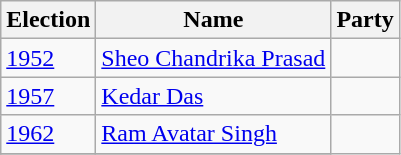<table class ="wikitable sortable">
<tr>
<th>Election</th>
<th>Name</th>
<th colspan=2>Party</th>
</tr>
<tr>
<td><a href='#'>1952</a></td>
<td><a href='#'>Sheo Chandrika Prasad</a></td>
<td></td>
</tr>
<tr>
<td><a href='#'>1957</a></td>
<td><a href='#'>Kedar Das</a></td>
<td></td>
</tr>
<tr>
<td><a href='#'>1962</a></td>
<td><a href='#'>Ram Avatar Singh</a></td>
</tr>
<tr>
</tr>
</table>
